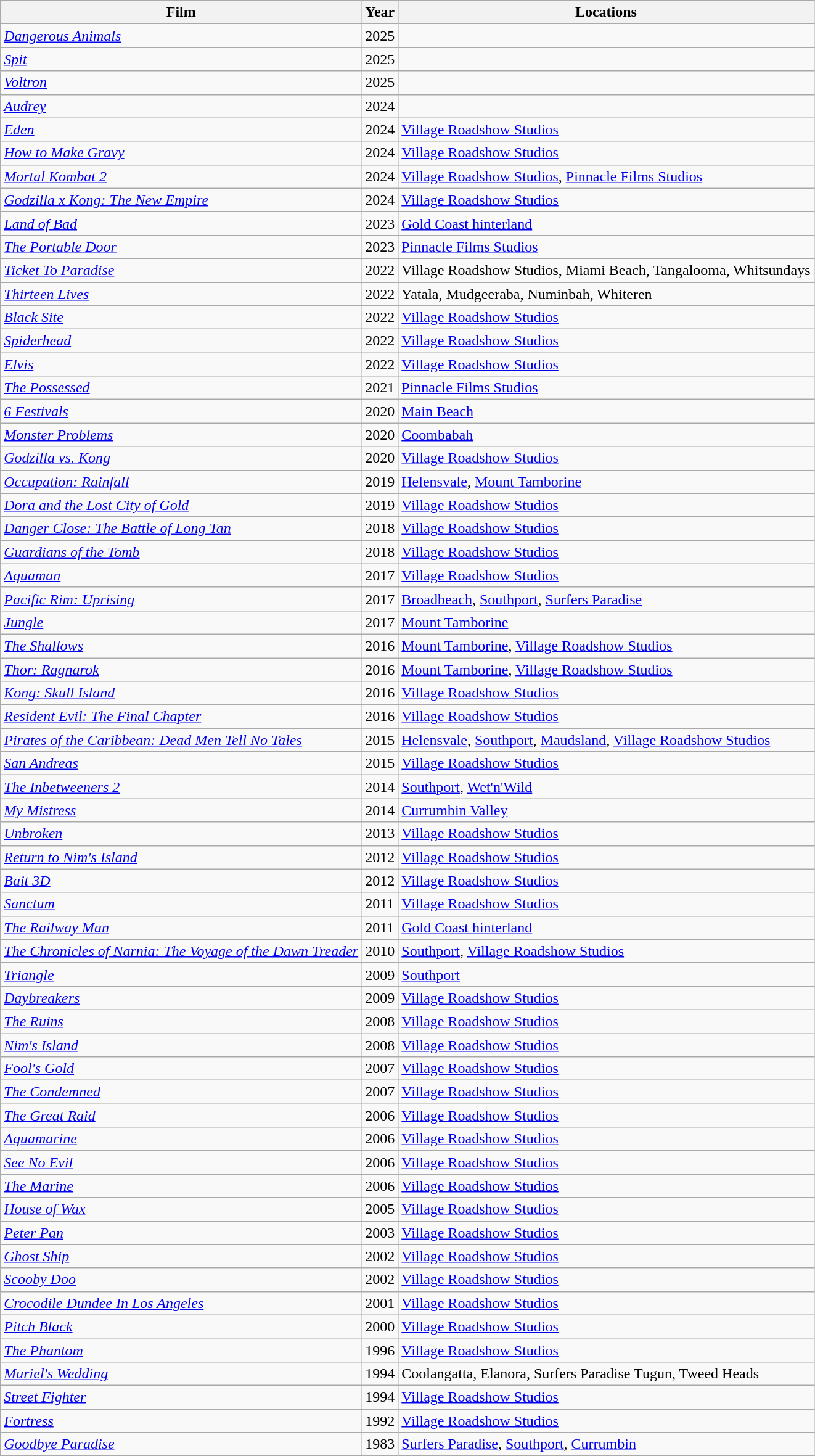<table class="wikitable sortable">
<tr>
<th>Film</th>
<th>Year</th>
<th>Locations</th>
</tr>
<tr>
<td><em><a href='#'>Dangerous Animals</a></em></td>
<td>2025</td>
<td></td>
</tr>
<tr>
<td><em><a href='#'>Spit</a></em></td>
<td>2025</td>
<td></td>
</tr>
<tr>
<td><em><a href='#'>Voltron</a></em></td>
<td>2025</td>
<td></td>
</tr>
<tr>
<td><em><a href='#'>Audrey</a></em></td>
<td>2024</td>
<td></td>
</tr>
<tr>
<td><em><a href='#'>Eden</a></em></td>
<td>2024</td>
<td><a href='#'>Village Roadshow Studios</a></td>
</tr>
<tr>
<td><em><a href='#'>How to Make Gravy</a></em></td>
<td>2024</td>
<td><a href='#'>Village Roadshow Studios</a></td>
</tr>
<tr>
<td><em><a href='#'>Mortal Kombat 2</a></em></td>
<td>2024</td>
<td><a href='#'>Village Roadshow Studios</a>, <a href='#'>Pinnacle Films Studios</a></td>
</tr>
<tr>
<td><em><a href='#'>Godzilla x Kong: The New Empire</a></em></td>
<td>2024</td>
<td><a href='#'>Village Roadshow Studios</a></td>
</tr>
<tr>
<td><em><a href='#'>Land of Bad</a></em></td>
<td>2023</td>
<td><a href='#'>Gold Coast hinterland</a></td>
</tr>
<tr>
<td><em><a href='#'>The Portable Door</a></em></td>
<td>2023</td>
<td><a href='#'>Pinnacle Films Studios</a></td>
</tr>
<tr>
<td><em><a href='#'>Ticket To Paradise</a></em></td>
<td>2022</td>
<td>Village Roadshow Studios, Miami Beach, Tangalooma, Whitsundays</td>
</tr>
<tr>
<td><em><a href='#'>Thirteen Lives</a></em></td>
<td>2022</td>
<td>Yatala, Mudgeeraba, Numinbah, Whiteren</td>
</tr>
<tr>
<td><em><a href='#'>Black Site</a></em></td>
<td>2022</td>
<td><a href='#'>Village Roadshow Studios</a></td>
</tr>
<tr>
<td><em><a href='#'>Spiderhead</a></em></td>
<td>2022</td>
<td><a href='#'>Village Roadshow Studios</a></td>
</tr>
<tr>
<td><em><a href='#'>Elvis</a></em></td>
<td>2022</td>
<td><a href='#'>Village Roadshow Studios</a></td>
</tr>
<tr>
<td><em><a href='#'>The Possessed</a></em></td>
<td>2021</td>
<td><a href='#'>Pinnacle Films Studios</a></td>
</tr>
<tr>
<td><em><a href='#'>6 Festivals</a></em></td>
<td>2020</td>
<td><a href='#'>Main Beach</a></td>
</tr>
<tr>
<td><em><a href='#'>Monster Problems</a></em></td>
<td>2020</td>
<td><a href='#'>Coombabah</a></td>
</tr>
<tr>
<td><em><a href='#'>Godzilla vs. Kong</a></em></td>
<td>2020</td>
<td><a href='#'>Village Roadshow Studios</a></td>
</tr>
<tr>
<td><em><a href='#'>Occupation: Rainfall</a></em></td>
<td>2019</td>
<td><a href='#'>Helensvale</a>, <a href='#'>Mount Tamborine</a></td>
</tr>
<tr>
<td><em><a href='#'>Dora and the Lost City of Gold</a></em></td>
<td>2019</td>
<td><a href='#'>Village Roadshow Studios</a></td>
</tr>
<tr>
<td><em><a href='#'>Danger Close: The Battle of Long Tan</a></em></td>
<td>2018</td>
<td><a href='#'>Village Roadshow Studios</a></td>
</tr>
<tr>
<td><em><a href='#'>Guardians of the Tomb</a></em></td>
<td>2018</td>
<td><a href='#'>Village Roadshow Studios</a></td>
</tr>
<tr>
<td><a href='#'><em>Aquaman</em></a></td>
<td>2017</td>
<td><a href='#'>Village Roadshow Studios</a></td>
</tr>
<tr>
<td><em><a href='#'>Pacific Rim: Uprising</a></em></td>
<td>2017</td>
<td><a href='#'>Broadbeach</a>, <a href='#'>Southport</a>, <a href='#'>Surfers Paradise</a></td>
</tr>
<tr>
<td><a href='#'><em>Jungle</em></a></td>
<td>2017</td>
<td><a href='#'>Mount Tamborine</a></td>
</tr>
<tr>
<td><a href='#'><em>The Shallows</em></a></td>
<td>2016</td>
<td><a href='#'>Mount Tamborine</a>, <a href='#'>Village Roadshow Studios</a></td>
</tr>
<tr>
<td><em><a href='#'>Thor: Ragnarok</a></em></td>
<td>2016</td>
<td><a href='#'>Mount Tamborine</a>, <a href='#'>Village Roadshow Studios</a></td>
</tr>
<tr>
<td><em><a href='#'>Kong: Skull Island</a></em></td>
<td>2016</td>
<td><a href='#'>Village Roadshow Studios</a></td>
</tr>
<tr>
<td><em><a href='#'>Resident Evil: The Final Chapter</a></em></td>
<td>2016</td>
<td><a href='#'>Village Roadshow Studios</a></td>
</tr>
<tr>
<td><em><a href='#'>Pirates of the Caribbean: Dead Men Tell No Tales</a></em></td>
<td>2015</td>
<td><a href='#'>Helensvale</a>, <a href='#'>Southport</a>, <a href='#'>Maudsland</a>, <a href='#'>Village Roadshow Studios</a></td>
</tr>
<tr>
<td><a href='#'><em>San Andreas</em></a></td>
<td>2015</td>
<td><a href='#'>Village Roadshow Studios</a></td>
</tr>
<tr>
<td><em><a href='#'>The Inbetweeners 2</a></em></td>
<td>2014</td>
<td><a href='#'>Southport</a>, <a href='#'>Wet'n'Wild</a></td>
</tr>
<tr>
<td><em><a href='#'>My Mistress</a></em></td>
<td>2014</td>
<td><a href='#'>Currumbin Valley</a></td>
</tr>
<tr>
<td><a href='#'><em>Unbroken</em></a></td>
<td>2013</td>
<td><a href='#'>Village Roadshow Studios</a></td>
</tr>
<tr>
<td><em><a href='#'>Return to Nim's Island</a></em></td>
<td>2012</td>
<td><a href='#'>Village Roadshow Studios</a></td>
</tr>
<tr>
<td><em><a href='#'>Bait 3D</a></em></td>
<td>2012</td>
<td><a href='#'>Village Roadshow Studios</a></td>
</tr>
<tr>
<td><a href='#'><em>Sanctum</em></a></td>
<td>2011</td>
<td><a href='#'>Village Roadshow Studios</a></td>
</tr>
<tr>
<td><a href='#'><em>The Railway Man</em></a></td>
<td>2011</td>
<td><a href='#'>Gold Coast hinterland</a></td>
</tr>
<tr>
<td><em><a href='#'>The Chronicles of Narnia: The Voyage of the Dawn Treader</a></em></td>
<td>2010</td>
<td><a href='#'>Southport</a>, <a href='#'>Village Roadshow Studios</a></td>
</tr>
<tr>
<td><a href='#'><em>Triangle</em></a></td>
<td>2009</td>
<td><a href='#'>Southport</a></td>
</tr>
<tr>
<td><em><a href='#'>Daybreakers</a></em></td>
<td>2009</td>
<td><a href='#'>Village Roadshow Studios</a></td>
</tr>
<tr>
<td><a href='#'><em>The Ruins</em></a></td>
<td>2008</td>
<td><a href='#'>Village Roadshow Studios</a></td>
</tr>
<tr>
<td><em><a href='#'>Nim's Island</a></em></td>
<td>2008</td>
<td><a href='#'>Village Roadshow Studios</a></td>
</tr>
<tr>
<td><a href='#'><em>Fool's Gold</em></a></td>
<td>2007</td>
<td><a href='#'>Village Roadshow Studios</a></td>
</tr>
<tr>
<td><em><a href='#'>The Condemned</a></em></td>
<td>2007</td>
<td><a href='#'>Village Roadshow Studios</a></td>
</tr>
<tr>
<td><em><a href='#'>The Great Raid</a></em></td>
<td>2006</td>
<td><a href='#'>Village Roadshow Studios</a></td>
</tr>
<tr>
<td><a href='#'><em>Aquamarine</em></a></td>
<td>2006</td>
<td><a href='#'>Village Roadshow Studios</a></td>
</tr>
<tr>
<td><a href='#'><em>See No Evil</em></a></td>
<td>2006</td>
<td><a href='#'>Village Roadshow Studios</a></td>
</tr>
<tr>
<td><em><a href='#'>The Marine</a></em></td>
<td>2006</td>
<td><a href='#'>Village Roadshow Studios</a></td>
</tr>
<tr>
<td><a href='#'><em>House of Wax</em></a></td>
<td>2005</td>
<td><a href='#'>Village Roadshow Studios</a></td>
</tr>
<tr>
<td><a href='#'><em>Peter Pan</em></a></td>
<td>2003</td>
<td><a href='#'>Village Roadshow Studios</a></td>
</tr>
<tr>
<td><a href='#'><em>Ghost Ship</em></a></td>
<td>2002</td>
<td><a href='#'>Village Roadshow Studios</a></td>
</tr>
<tr>
<td><a href='#'><em>Scooby Doo</em></a></td>
<td>2002</td>
<td><a href='#'>Village Roadshow Studios</a></td>
</tr>
<tr>
<td><em><a href='#'>Crocodile Dundee In Los Angeles</a></em></td>
<td>2001</td>
<td><a href='#'>Village Roadshow Studios</a></td>
</tr>
<tr>
<td><a href='#'><em>Pitch Black</em></a></td>
<td>2000</td>
<td><a href='#'>Village Roadshow Studios</a></td>
</tr>
<tr>
<td><a href='#'><em>The Phantom</em></a></td>
<td>1996</td>
<td><a href='#'>Village Roadshow Studios</a></td>
</tr>
<tr>
<td><em><a href='#'>Muriel's Wedding</a></em></td>
<td>1994</td>
<td>Coolangatta, Elanora, Surfers Paradise Tugun, Tweed Heads</td>
</tr>
<tr>
<td><a href='#'><em>Street Fighter</em></a></td>
<td>1994</td>
<td><a href='#'>Village Roadshow Studios</a></td>
</tr>
<tr>
<td><a href='#'><em>Fortress</em></a></td>
<td>1992</td>
<td><a href='#'>Village Roadshow Studios</a></td>
</tr>
<tr>
<td><em><a href='#'>Goodbye Paradise</a></em></td>
<td>1983</td>
<td><a href='#'>Surfers Paradise</a>, <a href='#'>Southport</a>, <a href='#'>Currumbin</a></td>
</tr>
</table>
